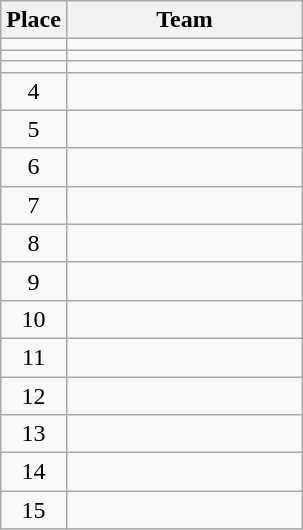<table class="wikitable" style="text-align:center;">
<tr>
<th width=30>Place</th>
<th width=150>Team</th>
</tr>
<tr>
<td></td>
<td align="left"></td>
</tr>
<tr>
<td></td>
<td align="left"></td>
</tr>
<tr>
<td></td>
<td align="left"></td>
</tr>
<tr>
<td>4</td>
<td align="left"></td>
</tr>
<tr>
<td>5</td>
<td align="left"></td>
</tr>
<tr>
<td>6</td>
<td align="left"></td>
</tr>
<tr>
<td>7</td>
<td align="left"></td>
</tr>
<tr>
<td>8</td>
<td align="left"></td>
</tr>
<tr>
<td>9</td>
<td align="left"></td>
</tr>
<tr>
<td>10</td>
<td align="left"></td>
</tr>
<tr>
<td>11</td>
<td align="left"></td>
</tr>
<tr>
<td>12</td>
<td align="left"></td>
</tr>
<tr>
<td>13</td>
<td align="left"></td>
</tr>
<tr>
<td>14</td>
<td align="left"></td>
</tr>
<tr>
<td>15</td>
<td align="left"></td>
</tr>
</table>
